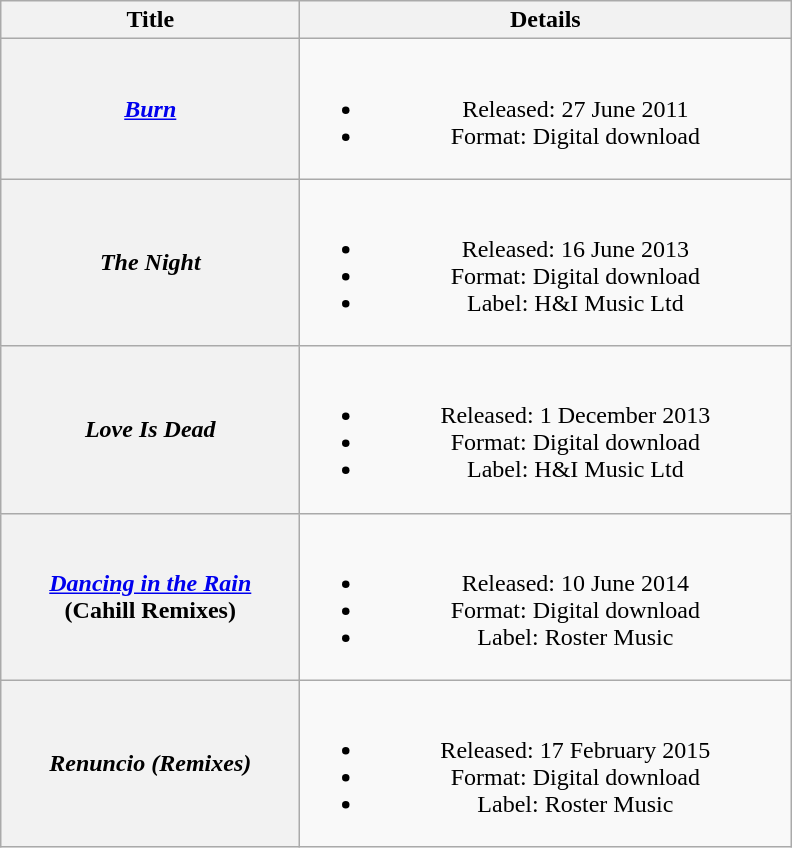<table class="wikitable plainrowheaders" style="text-align:center;">
<tr>
<th scope="col" style="width:12em;">Title</th>
<th scope="col" style="width:20em;">Details</th>
</tr>
<tr>
<th scope="row"><em><a href='#'>Burn</a></em></th>
<td><br><ul><li>Released: 27 June 2011</li><li>Format: Digital download</li></ul></td>
</tr>
<tr>
<th scope="row"><em>The Night</em></th>
<td><br><ul><li>Released: 16 June 2013</li><li>Format: Digital download</li><li>Label: H&I Music Ltd</li></ul></td>
</tr>
<tr>
<th scope="row"><em>Love Is Dead</em></th>
<td><br><ul><li>Released: 1 December 2013</li><li>Format: Digital download</li><li>Label: H&I Music Ltd</li></ul></td>
</tr>
<tr>
<th scope="row"><em><a href='#'>Dancing in the Rain</a></em><br><span>(Cahill Remixes)</span></th>
<td><br><ul><li>Released: 10 June 2014</li><li>Format: Digital download</li><li>Label: Roster Music</li></ul></td>
</tr>
<tr>
<th scope="row"><em>Renuncio (Remixes)</em></th>
<td><br><ul><li>Released: 17 February 2015</li><li>Format: Digital download</li><li>Label: Roster Music</li></ul></td>
</tr>
</table>
